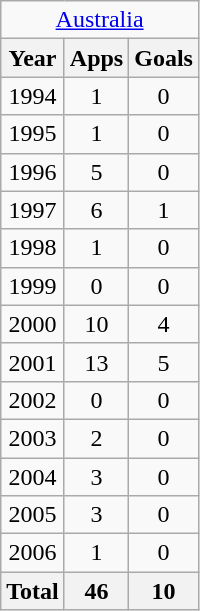<table class="wikitable" style="text-align:center">
<tr>
<td colspan="3"><a href='#'>Australia</a></td>
</tr>
<tr>
<th>Year</th>
<th>Apps</th>
<th>Goals</th>
</tr>
<tr>
<td>1994</td>
<td>1</td>
<td>0</td>
</tr>
<tr>
<td>1995</td>
<td>1</td>
<td>0</td>
</tr>
<tr>
<td>1996</td>
<td>5</td>
<td>0</td>
</tr>
<tr>
<td>1997</td>
<td>6</td>
<td>1</td>
</tr>
<tr>
<td>1998</td>
<td>1</td>
<td>0</td>
</tr>
<tr>
<td>1999</td>
<td>0</td>
<td>0</td>
</tr>
<tr>
<td>2000</td>
<td>10</td>
<td>4</td>
</tr>
<tr>
<td>2001</td>
<td>13</td>
<td>5</td>
</tr>
<tr>
<td>2002</td>
<td>0</td>
<td>0</td>
</tr>
<tr>
<td>2003</td>
<td>2</td>
<td>0</td>
</tr>
<tr>
<td>2004</td>
<td>3</td>
<td>0</td>
</tr>
<tr>
<td>2005</td>
<td>3</td>
<td>0</td>
</tr>
<tr>
<td>2006</td>
<td>1</td>
<td>0</td>
</tr>
<tr>
<th>Total</th>
<th>46</th>
<th>10</th>
</tr>
</table>
